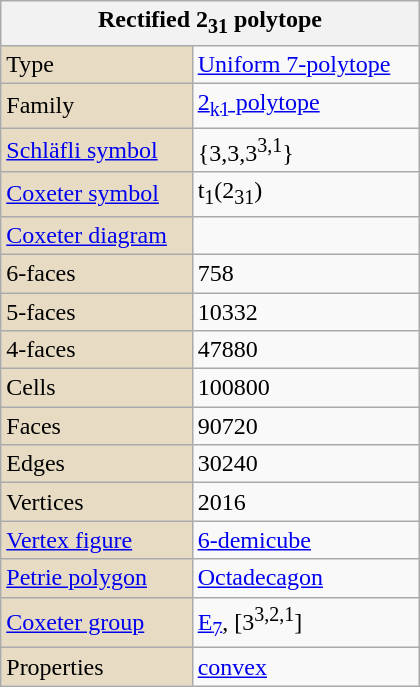<table class="wikitable" align="right" style="margin-left:10px" width="280">
<tr>
<th bgcolor=#e7dcc3 colspan=2>Rectified 2<sub>31</sub> polytope</th>
</tr>
<tr>
<td bgcolor=#e7dcc3>Type</td>
<td><a href='#'>Uniform 7-polytope</a></td>
</tr>
<tr>
<td bgcolor=#e7dcc3>Family</td>
<td><a href='#'>2<sub>k1</sub> polytope</a></td>
</tr>
<tr>
<td bgcolor=#e7dcc3><a href='#'>Schläfli symbol</a></td>
<td>{3,3,3<sup>3,1</sup>}</td>
</tr>
<tr>
<td bgcolor=#e7dcc3><a href='#'>Coxeter symbol</a></td>
<td>t<sub>1</sub>(2<sub>31</sub>)</td>
</tr>
<tr>
<td bgcolor=#e7dcc3><a href='#'>Coxeter diagram</a></td>
<td></td>
</tr>
<tr>
<td bgcolor=#e7dcc3>6-faces</td>
<td>758</td>
</tr>
<tr>
<td bgcolor=#e7dcc3>5-faces</td>
<td>10332</td>
</tr>
<tr>
<td bgcolor=#e7dcc3>4-faces</td>
<td>47880</td>
</tr>
<tr>
<td bgcolor=#e7dcc3>Cells</td>
<td>100800</td>
</tr>
<tr>
<td bgcolor=#e7dcc3>Faces</td>
<td>90720</td>
</tr>
<tr>
<td bgcolor=#e7dcc3>Edges</td>
<td>30240</td>
</tr>
<tr>
<td bgcolor=#e7dcc3>Vertices</td>
<td>2016</td>
</tr>
<tr>
<td bgcolor=#e7dcc3><a href='#'>Vertex figure</a></td>
<td><a href='#'>6-demicube</a></td>
</tr>
<tr>
<td bgcolor=#e7dcc3><a href='#'>Petrie polygon</a></td>
<td><a href='#'>Octadecagon</a></td>
</tr>
<tr>
<td bgcolor=#e7dcc3><a href='#'>Coxeter group</a></td>
<td><a href='#'>E<sub>7</sub></a>, [3<sup>3,2,1</sup>]</td>
</tr>
<tr>
<td bgcolor=#e7dcc3>Properties</td>
<td><a href='#'>convex</a></td>
</tr>
</table>
